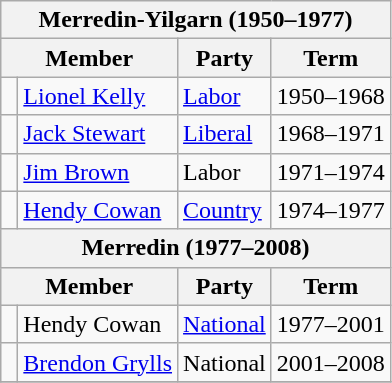<table class="wikitable">
<tr>
<th colspan="4">Merredin-Yilgarn (1950–1977)</th>
</tr>
<tr>
<th colspan="2">Member</th>
<th>Party</th>
<th>Term</th>
</tr>
<tr>
<td> </td>
<td><a href='#'>Lionel Kelly</a></td>
<td><a href='#'>Labor</a></td>
<td>1950–1968</td>
</tr>
<tr>
<td> </td>
<td><a href='#'>Jack Stewart</a></td>
<td><a href='#'>Liberal</a></td>
<td>1968–1971</td>
</tr>
<tr>
<td> </td>
<td><a href='#'>Jim Brown</a></td>
<td>Labor</td>
<td>1971–1974</td>
</tr>
<tr>
<td> </td>
<td><a href='#'>Hendy Cowan</a></td>
<td><a href='#'>Country</a></td>
<td>1974–1977</td>
</tr>
<tr>
<th colspan="4">Merredin (1977–2008)</th>
</tr>
<tr>
<th colspan="2">Member</th>
<th>Party</th>
<th>Term</th>
</tr>
<tr>
<td> </td>
<td>Hendy Cowan</td>
<td><a href='#'>National</a></td>
<td>1977–2001</td>
</tr>
<tr>
<td> </td>
<td><a href='#'>Brendon Grylls</a></td>
<td>National</td>
<td>2001–2008</td>
</tr>
<tr>
</tr>
</table>
